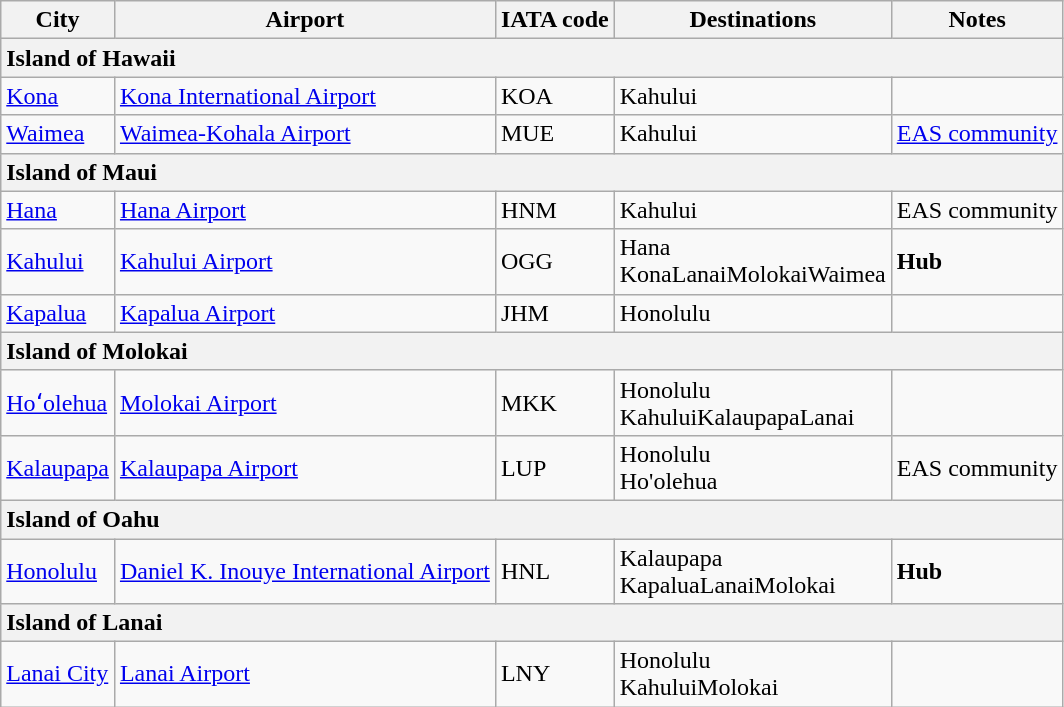<table class="wikitable">
<tr>
<th>City</th>
<th>Airport</th>
<th>IATA code</th>
<th>Destinations</th>
<th>Notes</th>
</tr>
<tr>
<th colspan="5" style="text-align: left;">Island of Hawaii</th>
</tr>
<tr>
<td><a href='#'>Kona</a></td>
<td><a href='#'>Kona International Airport</a></td>
<td>KOA</td>
<td>Kahului</td>
<td></td>
</tr>
<tr>
<td><a href='#'>Waimea</a></td>
<td><a href='#'>Waimea-Kohala Airport</a></td>
<td>MUE</td>
<td>Kahului</td>
<td><a href='#'>EAS community</a></td>
</tr>
<tr>
<th colspan="5" style="text-align: left;">Island of Maui</th>
</tr>
<tr>
<td><a href='#'>Hana</a></td>
<td><a href='#'>Hana Airport</a></td>
<td>HNM</td>
<td>Kahului</td>
<td>EAS community</td>
</tr>
<tr>
<td><a href='#'>Kahului</a></td>
<td><a href='#'>Kahului Airport</a></td>
<td>OGG</td>
<td>Hana<br>KonaLanaiMolokaiWaimea</td>
<td><strong>Hub</strong></td>
</tr>
<tr>
<td><a href='#'>Kapalua</a></td>
<td><a href='#'>Kapalua Airport</a></td>
<td>JHM</td>
<td>Honolulu</td>
<td></td>
</tr>
<tr>
<th colspan="5" style="text-align: left;">Island of Molokai</th>
</tr>
<tr>
<td><a href='#'>Hoʻolehua</a></td>
<td><a href='#'>Molokai Airport</a></td>
<td>MKK</td>
<td>Honolulu<br>KahuluiKalaupapaLanai</td>
<td></td>
</tr>
<tr>
<td><a href='#'>Kalaupapa</a></td>
<td><a href='#'>Kalaupapa Airport</a></td>
<td>LUP</td>
<td>Honolulu<br>Ho'olehua</td>
<td>EAS community</td>
</tr>
<tr>
<th colspan="5" style="text-align: left;">Island of Oahu</th>
</tr>
<tr>
<td><a href='#'>Honolulu</a></td>
<td><a href='#'>Daniel K. Inouye International Airport</a></td>
<td>HNL</td>
<td>Kalaupapa<br>KapaluaLanaiMolokai</td>
<td><strong>Hub</strong></td>
</tr>
<tr>
<th colspan="5" style="text-align: left;">Island of Lanai</th>
</tr>
<tr>
<td><a href='#'>Lanai City</a></td>
<td><a href='#'>Lanai Airport</a></td>
<td>LNY</td>
<td>Honolulu<br>KahuluiMolokai</td>
<td></td>
</tr>
</table>
